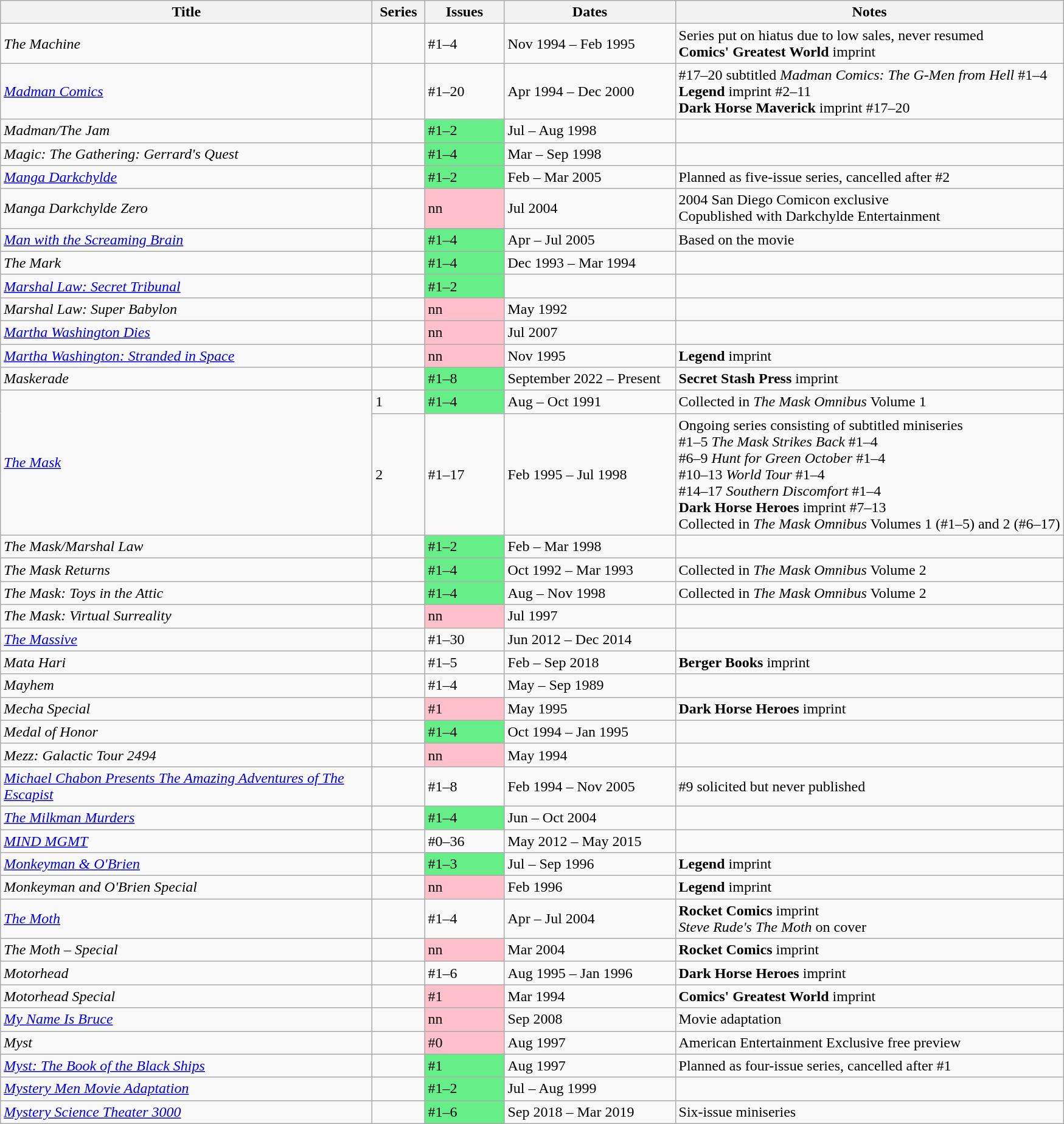<table class="wikitable">
<tr>
<th scope="col" style="width: 400px;">Title</th>
<th scope="col" style="width: 50px;">Series</th>
<th scope="col" style="width: 80px;">Issues</th>
<th scope="col" style="width: 180px;">Dates</th>
<th>Notes</th>
</tr>
<tr>
<td><em>The Machine</em></td>
<td></td>
<td>#1–4</td>
<td>Nov 1994 – Feb 1995</td>
<td>Series put on hiatus due to low sales, never resumed<br><strong>Comics' Greatest World</strong> imprint</td>
</tr>
<tr>
<td><em><a href='#'>Madman Comics</a></em></td>
<td></td>
<td>#1–20</td>
<td>Apr 1994 – Dec 2000</td>
<td>#17–20 subtitled <em>Madman Comics: The G-Men from Hell</em> #1–4<br><strong>Legend</strong> imprint #2–11<br><strong>Dark Horse Maverick</strong> imprint #17–20</td>
</tr>
<tr>
<td><em>Madman/The Jam</em></td>
<td></td>
<td style="background:#66EE88;">#1–2</td>
<td>Jul – Aug 1998</td>
<td></td>
</tr>
<tr>
<td><em>Magic: The Gathering: Gerrard's Quest</em></td>
<td></td>
<td style="background:#66EE88;">#1–4</td>
<td>Mar – Sep 1998</td>
<td></td>
</tr>
<tr>
<td><em><a href='#'>Manga Darkchylde</a></em></td>
<td></td>
<td style="background:#66EE88;">#1–2</td>
<td>Feb – Mar 2005</td>
<td>Planned as five-issue series, cancelled after #2</td>
</tr>
<tr>
<td><em>Manga Darkchylde Zero</em></td>
<td></td>
<td style="background:#FFC0CB;">nn</td>
<td>Jul 2004</td>
<td>2004 San Diego Comicon exclusive<br>Copublished with Darkchylde Entertainment</td>
</tr>
<tr>
<td><em><a href='#'>Man with the Screaming Brain</a></em></td>
<td></td>
<td style="background:#66EE88;">#1–4</td>
<td>Apr – Jul 2005</td>
<td>Based on the movie</td>
</tr>
<tr>
<td><em>The Mark</em></td>
<td></td>
<td style="background:#66EE88;">#1–4</td>
<td>Dec 1993 – Mar 1994</td>
<td></td>
</tr>
<tr>
<td><em><a href='#'>Marshal Law: Secret Tribunal</a></em></td>
<td></td>
<td style="background:#66EE88;">#1–2</td>
<td></td>
<td></td>
</tr>
<tr>
<td><em>Marshal Law: Super Babylon</em></td>
<td></td>
<td style="background:#FFC0CB;">nn</td>
<td>May 1992</td>
<td></td>
</tr>
<tr>
<td><em><a href='#'>Martha Washington Dies</a></em></td>
<td></td>
<td style="background:#FFC0CB;">nn</td>
<td>Jul 2007</td>
<td></td>
</tr>
<tr>
<td><em><a href='#'>Martha Washington: Stranded in Space</a></em></td>
<td></td>
<td style="background:#FFC0CB;">nn</td>
<td>Nov 1995</td>
<td><strong>Legend</strong> imprint</td>
</tr>
<tr>
<td><em>Maskerade</em></td>
<td></td>
<td style="background:#66EE88;">#1–8</td>
<td>September 2022 – Present</td>
<td><strong>Secret Stash Press</strong> imprint</td>
</tr>
<tr>
<td rowspan="2"><em><a href='#'>The Mask</a></em></td>
<td>1</td>
<td style="background:#66EE88;">#1–4</td>
<td>Aug – Oct 1991</td>
<td>Collected in <em>The Mask Omnibus</em> Volume 1</td>
</tr>
<tr>
<td>2</td>
<td>#1–17</td>
<td>Feb 1995 – Jul 1998</td>
<td>Ongoing series consisting of subtitled miniseries<br>#1–5 <em>The Mask Strikes Back</em> #1–4<br>#6–9 <em>Hunt for Green October</em> #1–4<br>#10–13 <em>World Tour</em> #1–4<br>#14–17 <em>Southern Discomfort</em> #1–4<br><strong>Dark Horse Heroes</strong> imprint #7–13<br>Collected in <em>The Mask Omnibus</em> Volumes 1 (#1–5) and 2 (#6–17)</td>
</tr>
<tr>
<td><em>The Mask/Marshal Law</em></td>
<td></td>
<td style="background:#66EE88;">#1–2</td>
<td>Feb – Mar 1998</td>
<td></td>
</tr>
<tr>
<td><em>The Mask Returns</em></td>
<td></td>
<td style="background:#66EE88;">#1–4</td>
<td>Oct 1992 – Mar 1993</td>
<td>Collected in <em>The Mask Omnibus</em> Volume 2</td>
</tr>
<tr>
<td><em>The Mask: Toys in the Attic</em></td>
<td></td>
<td style="background:#66EE88;">#1–4</td>
<td>Aug – Nov 1998</td>
<td>Collected in <em>The Mask Omnibus</em> Volume 2</td>
</tr>
<tr>
<td><em>The Mask: Virtual Surreality</em></td>
<td></td>
<td style="background:#FFC0CB;">nn</td>
<td>Jul 1997</td>
<td></td>
</tr>
<tr>
<td><em><a href='#'>The Massive</a></em></td>
<td></td>
<td>#1–30</td>
<td>Jun 2012 – Dec 2014</td>
<td></td>
</tr>
<tr>
<td><em>Mata Hari</em></td>
<td></td>
<td>#1–5</td>
<td>Feb – Sep 2018</td>
<td><strong>Berger Books</strong> imprint</td>
</tr>
<tr>
<td><em>Mayhem</em></td>
<td></td>
<td>#1–4</td>
<td>May – Sep 1989</td>
<td></td>
</tr>
<tr>
<td><em>Mecha Special</em></td>
<td></td>
<td style="background:#FFC0CB;">#1</td>
<td>May 1995</td>
<td><strong>Dark Horse Heroes</strong> imprint</td>
</tr>
<tr>
<td><em>Medal of Honor</em></td>
<td></td>
<td style="background:#66EE88;">#1–4</td>
<td>Oct 1994 – Jan 1995</td>
<td></td>
</tr>
<tr>
<td><em>Mezz: Galactic Tour 2494</em></td>
<td></td>
<td style="background:#FFC0CB;">nn</td>
<td>May 1994</td>
<td></td>
</tr>
<tr>
<td><em><a href='#'>Michael Chabon Presents The Amazing Adventures of The Escapist</a></em></td>
<td></td>
<td>#1–8</td>
<td>Feb 1994 – Nov 2005</td>
<td>#9 solicited but never published</td>
</tr>
<tr>
<td><em><a href='#'>The Milkman Murders</a></em></td>
<td></td>
<td style="background:#66EE88;">#1–4</td>
<td>Jun – Oct 2004</td>
<td></td>
</tr>
<tr>
<td><em><a href='#'>MIND MGMT</a></em></td>
<td></td>
<td>#0–36</td>
<td>May 2012 – May 2015</td>
<td></td>
</tr>
<tr>
<td><em><a href='#'>Monkeyman & O'Brien</a></em></td>
<td></td>
<td style="background:#66EE88;">#1–3</td>
<td>Jul – Sep 1996</td>
<td><strong>Legend</strong> imprint</td>
</tr>
<tr>
<td><em>Monkeyman and O'Brien Special</em></td>
<td></td>
<td style="background:#FFC0CB;">nn</td>
<td>Feb 1996</td>
<td><strong>Legend</strong> imprint</td>
</tr>
<tr>
<td><em><a href='#'>The Moth</a></em></td>
<td></td>
<td>#1–4</td>
<td>Apr – Jul 2004</td>
<td><strong>Rocket Comics</strong> imprint<br><em>Steve Rude's The Moth</em> on cover</td>
</tr>
<tr>
<td><em>The Moth – Special</em></td>
<td></td>
<td style="background:#FFC0CB;">nn</td>
<td>Mar 2004</td>
<td><strong>Rocket Comics</strong> imprint</td>
</tr>
<tr>
<td><em>Motorhead</em></td>
<td></td>
<td>#1–6</td>
<td>Aug 1995 – Jan 1996</td>
<td><strong>Dark Horse Heroes</strong> imprint</td>
</tr>
<tr>
<td><em>Motorhead Special</em></td>
<td></td>
<td style="background:#FFC0CB;">#1</td>
<td>Mar 1994</td>
<td><strong>Comics' Greatest World</strong> imprint</td>
</tr>
<tr>
<td><em><a href='#'>My Name Is Bruce</a></em></td>
<td></td>
<td style="background:#FFC0CB;">nn</td>
<td>Sep 2008</td>
<td>Movie adaptation</td>
</tr>
<tr>
<td><em>Myst</em></td>
<td></td>
<td style="background:#FFC0CB;">#0</td>
<td>Aug 1997</td>
<td>American Entertainment Exclusive free preview</td>
</tr>
<tr>
<td><em><a href='#'>Myst: The Book of the Black Ships</a></em></td>
<td></td>
<td style="background:#66EE88;">#1</td>
<td>Aug 1997</td>
<td>Planned as four-issue series, cancelled after #1</td>
</tr>
<tr>
<td><em><a href='#'>Mystery Men Movie Adaptation</a></em></td>
<td></td>
<td style="background:#66EE88;">#1–2</td>
<td>Jul – Aug 1999</td>
<td></td>
</tr>
<tr>
<td><em><a href='#'>Mystery Science Theater 3000</a></em></td>
<td></td>
<td style="background:#66EE88;">#1–6</td>
<td>Sep 2018 – Mar 2019</td>
<td>Six-issue miniseries</td>
</tr>
</table>
